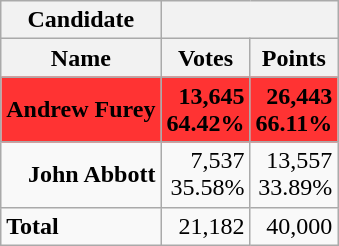<table class="wikitable">
<tr>
<th>Candidate</th>
<th colspan="2"></th>
</tr>
<tr>
<th>Name</th>
<th width = "50">Votes</th>
<th width = "50">Points</th>
</tr>
<tr style="text-align:right;background:#FF3333;">
<td><strong>Andrew Furey</strong></td>
<td><strong>13,645</strong><br><strong>64.42%</strong></td>
<td><strong>26,443</strong><br> <strong>66.11%</strong></td>
</tr>
<tr style="text-align:right;">
<td><strong>John Abbott</strong></td>
<td>7,537<br>35.58%</td>
<td>13,557<br> 33.89%</td>
</tr>
<tr style="text-align:right;">
<td style="text-align:left;"><strong>Total</strong></td>
<td>21,182</td>
<td>40,000</td>
</tr>
</table>
